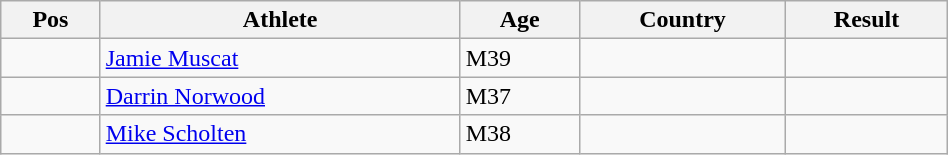<table class="wikitable"  style="text-align:center; width:50%;">
<tr>
<th>Pos</th>
<th>Athlete</th>
<th>Age</th>
<th>Country</th>
<th>Result</th>
</tr>
<tr>
<td align=center></td>
<td align=left><a href='#'>Jamie Muscat</a></td>
<td align=left>M39</td>
<td align=left></td>
<td></td>
</tr>
<tr>
<td align=center></td>
<td align=left><a href='#'>Darrin Norwood</a></td>
<td align=left>M37</td>
<td align=left></td>
<td></td>
</tr>
<tr>
<td align=center></td>
<td align=left><a href='#'>Mike Scholten</a></td>
<td align=left>M38</td>
<td align=left></td>
<td></td>
</tr>
</table>
